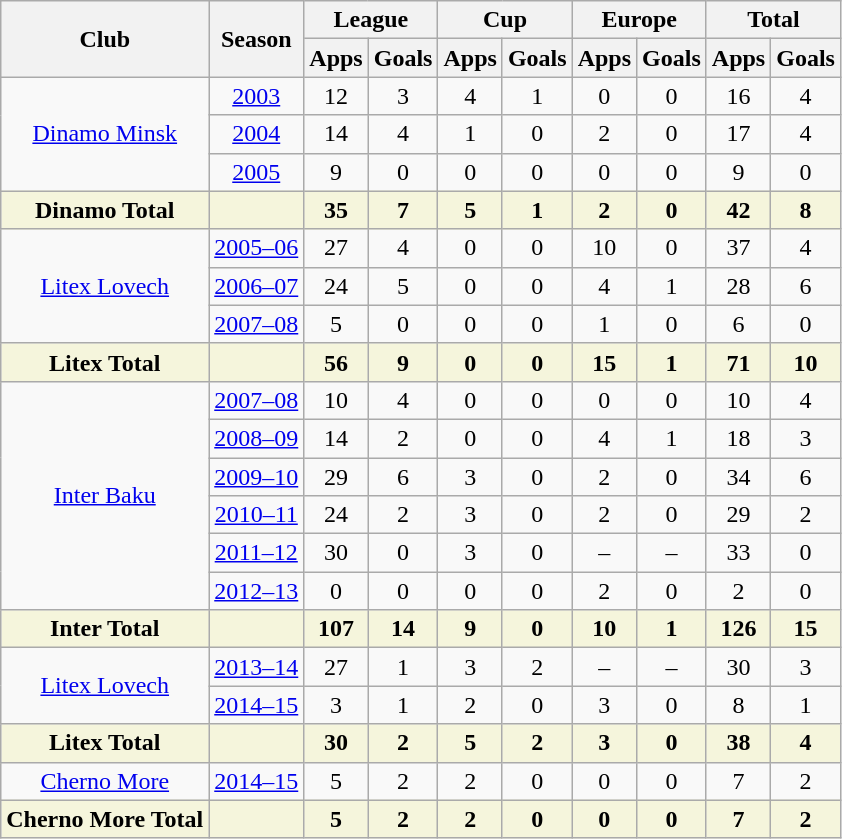<table class="wikitable" style="text-align: center;">
<tr>
<th rowspan="2">Club</th>
<th rowspan="2">Season</th>
<th colspan="2">League</th>
<th colspan="2">Cup</th>
<th colspan="2">Europe</th>
<th colspan="2">Total</th>
</tr>
<tr>
<th>Apps</th>
<th>Goals</th>
<th>Apps</th>
<th>Goals</th>
<th>Apps</th>
<th>Goals</th>
<th>Apps</th>
<th>Goals</th>
</tr>
<tr>
<td rowspan="3"><a href='#'>Dinamo Minsk</a></td>
<td><a href='#'>2003</a></td>
<td>12</td>
<td>3</td>
<td>4</td>
<td>1</td>
<td>0</td>
<td>0</td>
<td>16</td>
<td>4</td>
</tr>
<tr>
<td><a href='#'>2004</a></td>
<td>14</td>
<td>4</td>
<td>1</td>
<td>0</td>
<td>2</td>
<td>0</td>
<td>17</td>
<td>4</td>
</tr>
<tr>
<td><a href='#'>2005</a></td>
<td>9</td>
<td>0</td>
<td>0</td>
<td>0</td>
<td>0</td>
<td>0</td>
<td>9</td>
<td>0</td>
</tr>
<tr>
<th style="text-align:center; background:beige;">Dinamo Total</th>
<th style="text-align:center; background:beige;"></th>
<th style="text-align:center; background:beige;">35</th>
<th style="text-align:center; background:beige;">7</th>
<th style="text-align:center; background:beige;">5</th>
<th style="text-align:center; background:beige;">1</th>
<th style="text-align:center; background:beige;">2</th>
<th style="text-align:center; background:beige;">0</th>
<th style="text-align:center; background:beige;">42</th>
<th style="text-align:center; background:beige;">8</th>
</tr>
<tr>
<td rowspan="3"><a href='#'>Litex Lovech</a></td>
<td><a href='#'>2005–06</a></td>
<td>27</td>
<td>4</td>
<td>0</td>
<td>0</td>
<td>10</td>
<td>0</td>
<td>37</td>
<td>4</td>
</tr>
<tr>
<td><a href='#'>2006–07</a></td>
<td>24</td>
<td>5</td>
<td>0</td>
<td>0</td>
<td>4</td>
<td>1</td>
<td>28</td>
<td>6</td>
</tr>
<tr>
<td><a href='#'>2007–08</a></td>
<td>5</td>
<td>0</td>
<td>0</td>
<td>0</td>
<td>1</td>
<td>0</td>
<td>6</td>
<td>0</td>
</tr>
<tr>
<th style="text-align:center; background:beige;">Litex Total</th>
<th style="text-align:center; background:beige;"></th>
<th style="text-align:center; background:beige;">56</th>
<th style="text-align:center; background:beige;">9</th>
<th style="text-align:center; background:beige;">0</th>
<th style="text-align:center; background:beige;">0</th>
<th style="text-align:center; background:beige;">15</th>
<th style="text-align:center; background:beige;">1</th>
<th style="text-align:center; background:beige;">71</th>
<th style="text-align:center; background:beige;">10</th>
</tr>
<tr>
<td rowspan="6"><a href='#'>Inter Baku</a></td>
<td><a href='#'>2007–08</a></td>
<td>10</td>
<td>4</td>
<td>0</td>
<td>0</td>
<td>0</td>
<td>0</td>
<td>10</td>
<td>4</td>
</tr>
<tr>
<td><a href='#'>2008–09</a></td>
<td>14</td>
<td>2</td>
<td>0</td>
<td>0</td>
<td>4</td>
<td>1</td>
<td>18</td>
<td>3</td>
</tr>
<tr>
<td><a href='#'>2009–10</a></td>
<td>29</td>
<td>6</td>
<td>3</td>
<td>0</td>
<td>2</td>
<td>0</td>
<td>34</td>
<td>6</td>
</tr>
<tr>
<td><a href='#'>2010–11</a></td>
<td>24</td>
<td>2</td>
<td>3</td>
<td>0</td>
<td>2</td>
<td>0</td>
<td>29</td>
<td>2</td>
</tr>
<tr>
<td><a href='#'>2011–12</a></td>
<td>30</td>
<td>0</td>
<td>3</td>
<td>0</td>
<td>–</td>
<td>–</td>
<td>33</td>
<td>0</td>
</tr>
<tr>
<td><a href='#'>2012–13</a></td>
<td>0</td>
<td>0</td>
<td>0</td>
<td>0</td>
<td>2</td>
<td>0</td>
<td>2</td>
<td>0</td>
</tr>
<tr>
<th style="text-align:center; background:beige;">Inter Total</th>
<th style="text-align:center; background:beige;"></th>
<th style="text-align:center; background:beige;">107</th>
<th style="text-align:center; background:beige;">14</th>
<th style="text-align:center; background:beige;">9</th>
<th style="text-align:center; background:beige;">0</th>
<th style="text-align:center; background:beige;">10</th>
<th style="text-align:center; background:beige;">1</th>
<th style="text-align:center; background:beige;">126</th>
<th style="text-align:center; background:beige;">15</th>
</tr>
<tr>
<td rowspan="2"><a href='#'>Litex Lovech</a></td>
<td><a href='#'>2013–14</a></td>
<td>27</td>
<td>1</td>
<td>3</td>
<td>2</td>
<td>–</td>
<td>–</td>
<td>30</td>
<td>3</td>
</tr>
<tr>
<td><a href='#'>2014–15</a></td>
<td>3</td>
<td>1</td>
<td>2</td>
<td>0</td>
<td>3</td>
<td>0</td>
<td>8</td>
<td>1</td>
</tr>
<tr>
<th style="text-align:center; background:beige;">Litex Total</th>
<th style="text-align:center; background:beige;"></th>
<th style="text-align:center; background:beige;">30</th>
<th style="text-align:center; background:beige;">2</th>
<th style="text-align:center; background:beige;">5</th>
<th style="text-align:center; background:beige;">2</th>
<th style="text-align:center; background:beige;">3</th>
<th style="text-align:center; background:beige;">0</th>
<th style="text-align:center; background:beige;">38</th>
<th style="text-align:center; background:beige;">4</th>
</tr>
<tr>
<td rowspan="1"><a href='#'>Cherno More</a></td>
<td><a href='#'>2014–15</a></td>
<td>5</td>
<td>2</td>
<td>2</td>
<td>0</td>
<td>0</td>
<td>0</td>
<td>7</td>
<td>2</td>
</tr>
<tr>
<th style="text-align:center; background:beige;">Cherno More Total</th>
<th style="text-align:center; background:beige;"></th>
<th style="text-align:center; background:beige;">5</th>
<th style="text-align:center; background:beige;">2</th>
<th style="text-align:center; background:beige;">2</th>
<th style="text-align:center; background:beige;">0</th>
<th style="text-align:center; background:beige;">0</th>
<th style="text-align:center; background:beige;">0</th>
<th style="text-align:center; background:beige;">7</th>
<th style="text-align:center; background:beige;">2</th>
</tr>
</table>
